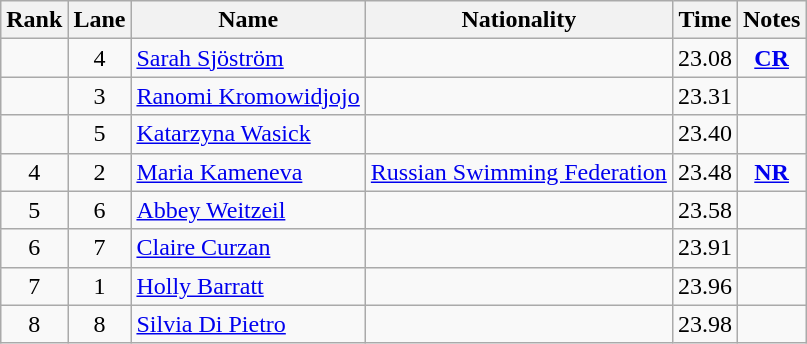<table class="wikitable sortable" style="text-align:center">
<tr>
<th>Rank</th>
<th>Lane</th>
<th>Name</th>
<th>Nationality</th>
<th>Time</th>
<th>Notes</th>
</tr>
<tr>
<td></td>
<td>4</td>
<td align=left><a href='#'>Sarah Sjöström</a></td>
<td align=left></td>
<td>23.08</td>
<td><strong><a href='#'>CR</a></strong></td>
</tr>
<tr>
<td></td>
<td>3</td>
<td align=left><a href='#'>Ranomi Kromowidjojo</a></td>
<td align=left></td>
<td>23.31</td>
<td></td>
</tr>
<tr>
<td></td>
<td>5</td>
<td align=left><a href='#'>Katarzyna Wasick</a></td>
<td align=left></td>
<td>23.40</td>
<td></td>
</tr>
<tr>
<td>4</td>
<td>2</td>
<td align=left><a href='#'>Maria Kameneva</a></td>
<td align=left><a href='#'>Russian Swimming Federation</a></td>
<td>23.48</td>
<td><strong><a href='#'>NR</a></strong></td>
</tr>
<tr>
<td>5</td>
<td>6</td>
<td align=left><a href='#'>Abbey Weitzeil</a></td>
<td align=left></td>
<td>23.58</td>
<td></td>
</tr>
<tr>
<td>6</td>
<td>7</td>
<td align=left><a href='#'>Claire Curzan</a></td>
<td align=left></td>
<td>23.91</td>
<td></td>
</tr>
<tr>
<td>7</td>
<td>1</td>
<td align=left><a href='#'>Holly Barratt</a></td>
<td align=left></td>
<td>23.96</td>
<td></td>
</tr>
<tr>
<td>8</td>
<td>8</td>
<td align=left><a href='#'>Silvia Di Pietro</a></td>
<td align=left></td>
<td>23.98</td>
<td></td>
</tr>
</table>
